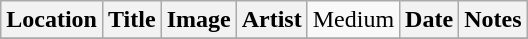<table class="wikitable sortable">
<tr>
<th>Location</th>
<th>Title</th>
<th>Image</th>
<th>Artist</th>
<td>Medium</td>
<th>Date</th>
<th>Notes</th>
</tr>
<tr>
</tr>
</table>
